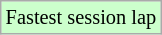<table class="wikitable" style="font-size: 85%;">
<tr style="background:#ccffcc;">
<td>Fastest session lap</td>
</tr>
</table>
